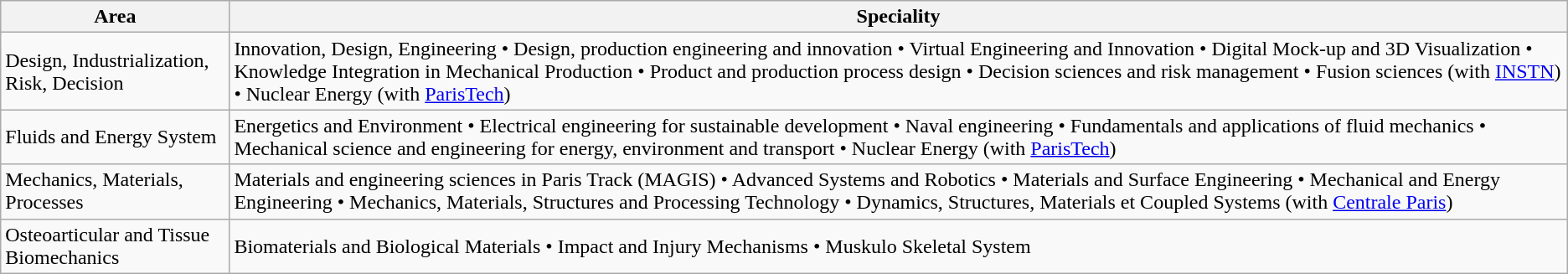<table class="wikitable sortable" border="2">
<tr>
<th scope="col">Area</th>
<th scope="col">Speciality</th>
</tr>
<tr>
<td rowspan=1>Design, Industrialization, Risk, Decision</td>
<td>Innovation, Design, Engineering • Design, production engineering and innovation • Virtual Engineering and Innovation • Digital Mock-up and 3D Visualization • Knowledge Integration in Mechanical Production • Product and production process design • Decision sciences and risk management • Fusion sciences (with <a href='#'>INSTN</a>) • Nuclear Energy (with <a href='#'>ParisTech</a>)</td>
</tr>
<tr>
<td rowspan=1>Fluids and Energy System</td>
<td>Energetics and Environment  • Electrical engineering for sustainable development • Naval engineering • Fundamentals and applications of fluid mechanics • Mechanical science and engineering for energy, environment and transport • Nuclear Energy (with <a href='#'>ParisTech</a>)</td>
</tr>
<tr>
<td rowspan=1>Mechanics, Materials, Processes</td>
<td>Materials and engineering sciences  in Paris Track (MAGIS) • Advanced Systems and Robotics • Materials and Surface Engineering • Mechanical and Energy Engineering • Mechanics, Materials, Structures and Processing Technology • Dynamics, Structures, Materials et Coupled Systems (with <a href='#'>Centrale Paris</a>)</td>
</tr>
<tr>
<td rowspan=1>Osteoarticular and Tissue Biomechanics</td>
<td>Biomaterials and Biological Materials • Impact and Injury Mechanisms • Muskulo Skeletal System</td>
</tr>
</table>
